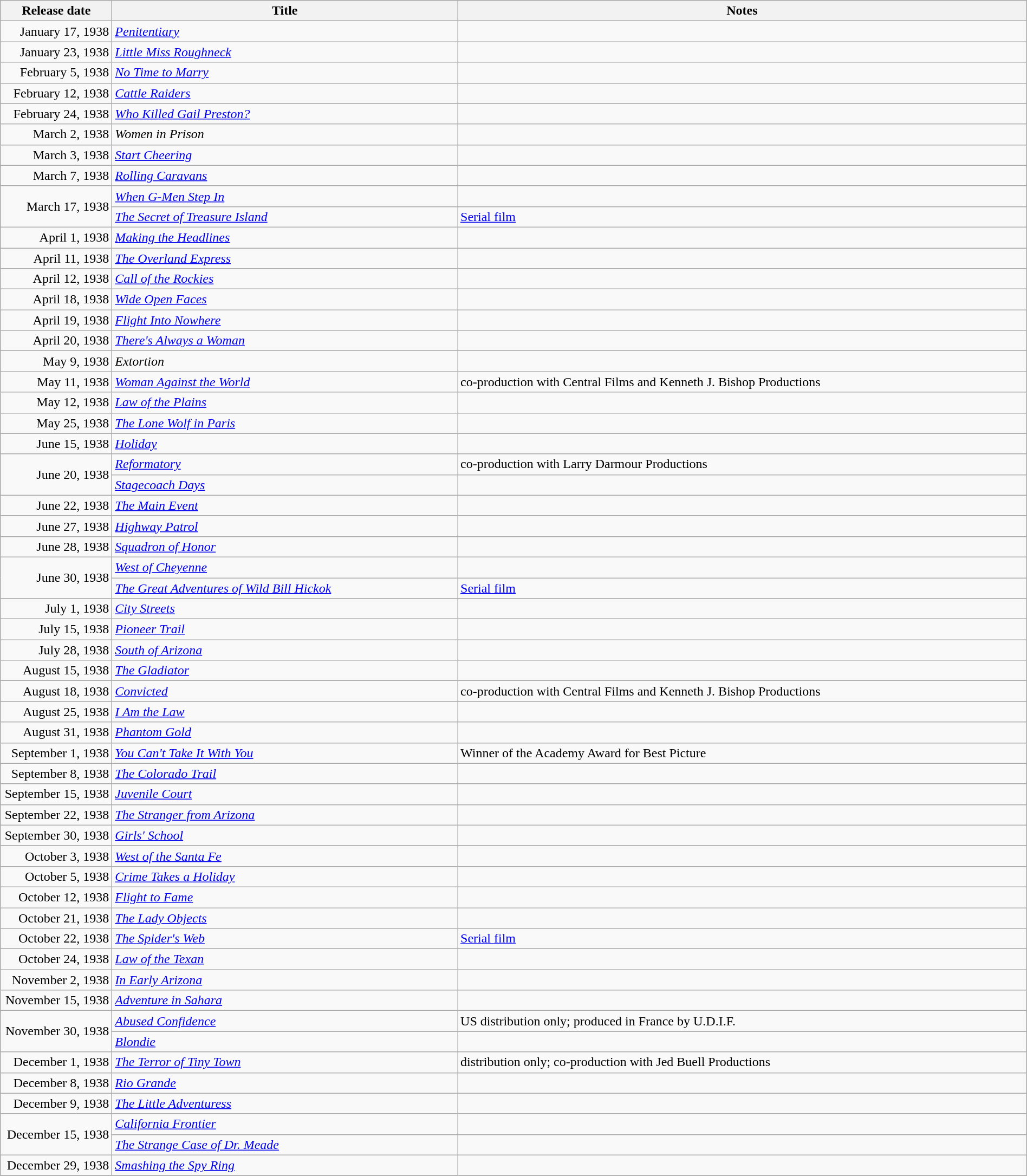<table class="wikitable sortable" style="width:100%;">
<tr>
<th scope="col" style="width:130px;">Release date</th>
<th>Title</th>
<th>Notes</th>
</tr>
<tr>
<td style="text-align:right;">January 17, 1938</td>
<td><em><a href='#'>Penitentiary</a></em></td>
<td></td>
</tr>
<tr>
<td style="text-align:right;">January 23, 1938</td>
<td><em><a href='#'>Little Miss Roughneck</a></em></td>
<td></td>
</tr>
<tr>
<td style="text-align:right;">February 5, 1938</td>
<td><em><a href='#'>No Time to Marry</a></em></td>
<td></td>
</tr>
<tr>
<td style="text-align:right;">February 12, 1938</td>
<td><em><a href='#'>Cattle Raiders</a></em></td>
<td></td>
</tr>
<tr>
<td style="text-align:right;">February 24, 1938</td>
<td><em><a href='#'>Who Killed Gail Preston?</a></em></td>
<td></td>
</tr>
<tr>
<td style="text-align:right;">March 2, 1938</td>
<td><em>Women in Prison</em></td>
<td></td>
</tr>
<tr>
<td style="text-align:right;">March 3, 1938</td>
<td><em><a href='#'>Start Cheering</a></em></td>
<td></td>
</tr>
<tr>
<td style="text-align:right;">March 7, 1938</td>
<td><em><a href='#'>Rolling Caravans</a></em></td>
<td></td>
</tr>
<tr>
<td style="text-align:right;" rowspan="2">March 17, 1938</td>
<td><em><a href='#'>When G-Men Step In</a></em></td>
<td></td>
</tr>
<tr>
<td><em><a href='#'>The Secret of Treasure Island</a></em></td>
<td><a href='#'>Serial film</a></td>
</tr>
<tr>
<td style="text-align:right;">April 1, 1938</td>
<td><em><a href='#'>Making the Headlines</a></em></td>
<td></td>
</tr>
<tr>
<td style="text-align:right;">April 11, 1938</td>
<td><em><a href='#'>The Overland Express</a></em></td>
<td></td>
</tr>
<tr>
<td style="text-align:right;">April 12, 1938</td>
<td><em><a href='#'>Call of the Rockies</a></em></td>
<td></td>
</tr>
<tr>
<td style="text-align:right;">April 18, 1938</td>
<td><em><a href='#'>Wide Open Faces</a></em></td>
<td></td>
</tr>
<tr>
<td style="text-align:right;">April 19, 1938</td>
<td><em><a href='#'>Flight Into Nowhere</a></em></td>
<td></td>
</tr>
<tr>
<td style="text-align:right;">April 20, 1938</td>
<td><em><a href='#'>There's Always a Woman</a></em></td>
<td></td>
</tr>
<tr>
<td style="text-align:right;">May 9, 1938</td>
<td><em>Extortion</em></td>
<td></td>
</tr>
<tr>
<td style="text-align:right;">May 11, 1938</td>
<td><em><a href='#'>Woman Against the World</a></em></td>
<td>co-production with Central Films and Kenneth J. Bishop Productions</td>
</tr>
<tr>
<td style="text-align:right;">May 12, 1938</td>
<td><em><a href='#'>Law of the Plains</a></em></td>
<td></td>
</tr>
<tr>
<td style="text-align:right;">May 25, 1938</td>
<td><em><a href='#'>The Lone Wolf in Paris</a></em></td>
<td></td>
</tr>
<tr>
<td style="text-align:right;">June 15, 1938</td>
<td><em><a href='#'>Holiday</a></em></td>
<td></td>
</tr>
<tr>
<td style="text-align:right;" rowspan="2">June 20, 1938</td>
<td><em><a href='#'>Reformatory</a></em></td>
<td>co-production with Larry Darmour Productions</td>
</tr>
<tr>
<td><em><a href='#'>Stagecoach Days</a></em></td>
<td></td>
</tr>
<tr>
<td style="text-align:right;">June 22, 1938</td>
<td><em><a href='#'>The Main Event</a></em></td>
<td></td>
</tr>
<tr>
<td style="text-align:right;">June 27, 1938</td>
<td><em><a href='#'>Highway Patrol</a></em></td>
<td></td>
</tr>
<tr>
<td style="text-align:right;">June 28, 1938</td>
<td><em><a href='#'>Squadron of Honor</a></em></td>
<td></td>
</tr>
<tr>
<td style="text-align:right;" rowspan="2">June 30, 1938</td>
<td><em><a href='#'>West of Cheyenne</a></em></td>
<td></td>
</tr>
<tr>
<td><em><a href='#'>The Great Adventures of Wild Bill Hickok</a></em></td>
<td><a href='#'>Serial film</a></td>
</tr>
<tr>
<td style="text-align:right;">July 1, 1938</td>
<td><em><a href='#'>City Streets</a></em></td>
<td></td>
</tr>
<tr>
<td style="text-align:right;">July 15, 1938</td>
<td><em><a href='#'>Pioneer Trail</a></em></td>
<td></td>
</tr>
<tr>
<td style="text-align:right;">July 28, 1938</td>
<td><em><a href='#'>South of Arizona</a></em></td>
<td></td>
</tr>
<tr>
<td style="text-align:right;">August 15, 1938</td>
<td><em><a href='#'>The Gladiator</a></em></td>
<td></td>
</tr>
<tr>
<td style="text-align:right;">August 18, 1938</td>
<td><em><a href='#'>Convicted</a></em></td>
<td>co-production with Central Films and Kenneth J. Bishop Productions</td>
</tr>
<tr>
<td style="text-align:right;">August 25, 1938</td>
<td><em><a href='#'>I Am the Law</a></em></td>
<td></td>
</tr>
<tr>
<td style="text-align:right;">August 31, 1938</td>
<td><em><a href='#'>Phantom Gold</a></em></td>
<td></td>
</tr>
<tr>
<td style="text-align:right;">September 1, 1938</td>
<td><em><a href='#'>You Can't Take It With You</a></em></td>
<td>Winner of the Academy Award for Best Picture</td>
</tr>
<tr>
<td style="text-align:right;">September 8, 1938</td>
<td><em><a href='#'>The Colorado Trail</a></em></td>
<td></td>
</tr>
<tr>
<td style="text-align:right;">September 15, 1938</td>
<td><em><a href='#'>Juvenile Court</a></em></td>
<td></td>
</tr>
<tr>
<td style="text-align:right;">September 22, 1938</td>
<td><em><a href='#'>The Stranger from Arizona</a></em></td>
<td></td>
</tr>
<tr>
<td style="text-align:right;">September 30, 1938</td>
<td><em><a href='#'>Girls' School</a></em></td>
<td></td>
</tr>
<tr>
<td style="text-align:right;">October 3, 1938</td>
<td><em><a href='#'>West of the Santa Fe</a></em></td>
<td></td>
</tr>
<tr>
<td style="text-align:right;">October 5, 1938</td>
<td><em><a href='#'>Crime Takes a Holiday</a></em></td>
<td></td>
</tr>
<tr>
<td style="text-align:right;">October 12, 1938</td>
<td><em><a href='#'>Flight to Fame</a></em></td>
<td></td>
</tr>
<tr>
<td style="text-align:right;">October 21, 1938</td>
<td><em><a href='#'>The Lady Objects</a></em></td>
<td></td>
</tr>
<tr>
<td style="text-align:right;">October 22, 1938</td>
<td><em><a href='#'>The Spider's Web</a></em></td>
<td><a href='#'>Serial film</a></td>
</tr>
<tr>
<td style="text-align:right;">October 24, 1938</td>
<td><em><a href='#'>Law of the Texan</a></em></td>
<td></td>
</tr>
<tr>
<td style="text-align:right;">November 2, 1938</td>
<td><em><a href='#'>In Early Arizona</a></em></td>
<td></td>
</tr>
<tr>
<td style="text-align:right;">November 15, 1938</td>
<td><em><a href='#'>Adventure in Sahara</a></em></td>
<td></td>
</tr>
<tr>
<td style="text-align:right;" rowspan="2">November 30, 1938</td>
<td><em><a href='#'>Abused Confidence</a></em></td>
<td>US distribution only; produced in France by U.D.I.F.</td>
</tr>
<tr>
<td><em><a href='#'>Blondie</a></em></td>
<td></td>
</tr>
<tr>
<td style="text-align:right;">December 1, 1938</td>
<td><em><a href='#'>The Terror of Tiny Town</a></em></td>
<td>distribution only; co-production with Jed Buell Productions</td>
</tr>
<tr>
<td style="text-align:right;">December 8, 1938</td>
<td><em><a href='#'>Rio Grande</a></em></td>
<td></td>
</tr>
<tr>
<td style="text-align:right;">December 9, 1938</td>
<td><em><a href='#'>The Little Adventuress</a></em></td>
<td></td>
</tr>
<tr>
<td style="text-align:right;" rowspan="2">December 15, 1938</td>
<td><em><a href='#'>California Frontier</a></em></td>
<td></td>
</tr>
<tr>
<td><em><a href='#'>The Strange Case of Dr. Meade</a></em></td>
<td></td>
</tr>
<tr>
<td style="text-align:right;">December 29, 1938</td>
<td><em><a href='#'>Smashing the Spy Ring</a></em></td>
<td></td>
</tr>
<tr>
</tr>
</table>
